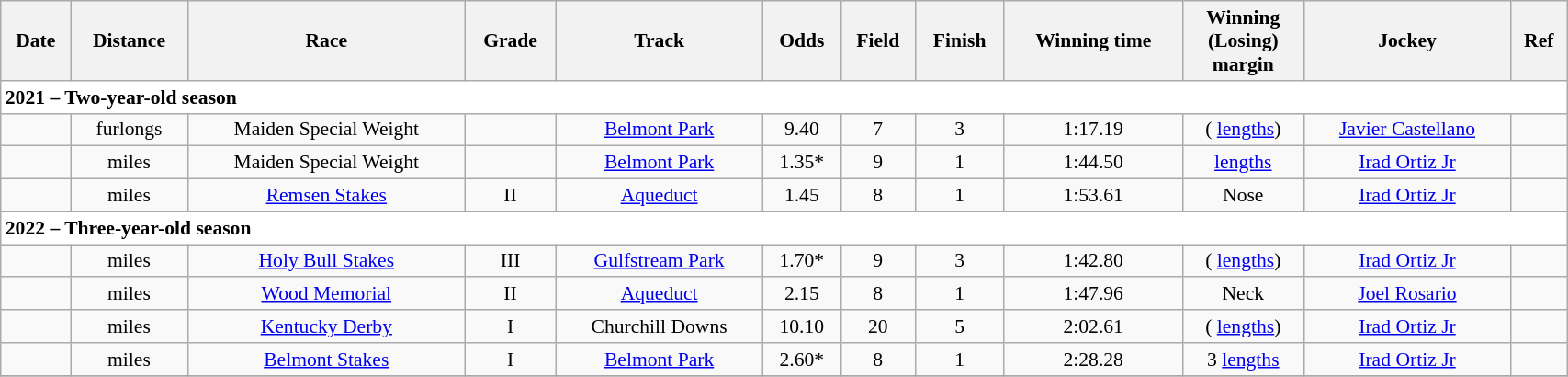<table class = "wikitable sortable" style="text-align:center; width:90%; font-size:90%">
<tr>
<th scope="col">Date</th>
<th scope="col">Distance</th>
<th scope="col">Race</th>
<th scope="col">Grade</th>
<th scope="col">Track</th>
<th scope="col">Odds</th>
<th scope="col">Field</th>
<th scope="col">Finish</th>
<th scope="col">Winning time</th>
<th scope="col">Winning<br>(Losing)<br>margin</th>
<th scope="col">Jockey</th>
<th scope="col" class="unsortable">Ref</th>
</tr>
<tr style="background-color:white">
<td align="left" colspan=13><strong>2021 – Two-year-old season</strong></td>
</tr>
<tr>
<td></td>
<td>  furlongs</td>
<td>Maiden Special Weight</td>
<td></td>
<td><a href='#'>Belmont Park</a></td>
<td>9.40</td>
<td>7</td>
<td>3</td>
<td>1:17.19</td>
<td> ( <a href='#'>lengths</a>)</td>
<td><a href='#'>Javier Castellano</a></td>
<td></td>
</tr>
<tr>
<td></td>
<td>  miles</td>
<td>Maiden Special Weight</td>
<td></td>
<td><a href='#'>Belmont Park</a></td>
<td>1.35*</td>
<td>9</td>
<td>1</td>
<td>1:44.50</td>
<td> <a href='#'>lengths</a></td>
<td><a href='#'>Irad Ortiz Jr</a></td>
<td></td>
</tr>
<tr>
<td></td>
<td>  miles</td>
<td><a href='#'>Remsen Stakes</a></td>
<td>II</td>
<td><a href='#'>Aqueduct</a></td>
<td>1.45</td>
<td>8</td>
<td>1</td>
<td>1:53.61</td>
<td> Nose</td>
<td><a href='#'>Irad Ortiz Jr</a></td>
<td></td>
</tr>
<tr style="background-color:white">
<td align="left" colspan=13><strong>2022 – Three-year-old season</strong></td>
</tr>
<tr>
<td></td>
<td>  miles</td>
<td><a href='#'>Holy Bull Stakes</a></td>
<td>III</td>
<td><a href='#'>Gulfstream Park</a></td>
<td>1.70*</td>
<td>9</td>
<td>3</td>
<td>1:42.80</td>
<td> ( <a href='#'>lengths</a>)</td>
<td><a href='#'>Irad Ortiz Jr</a></td>
<td></td>
</tr>
<tr>
<td></td>
<td>  miles</td>
<td><a href='#'>Wood Memorial</a></td>
<td>II</td>
<td><a href='#'>Aqueduct</a></td>
<td>2.15</td>
<td>8</td>
<td>1</td>
<td>1:47.96</td>
<td> Neck</td>
<td><a href='#'>Joel Rosario</a></td>
<td></td>
</tr>
<tr>
<td></td>
<td>  miles</td>
<td><a href='#'>Kentucky Derby</a></td>
<td>I</td>
<td>Churchill Downs</td>
<td>10.10</td>
<td>20</td>
<td>5</td>
<td>2:02.61</td>
<td>( <a href='#'>lengths</a>)</td>
<td><a href='#'>Irad Ortiz Jr</a></td>
<td></td>
</tr>
<tr>
<td></td>
<td>  miles</td>
<td><a href='#'>Belmont Stakes</a></td>
<td>I</td>
<td><a href='#'>Belmont Park</a></td>
<td>2.60*</td>
<td>8</td>
<td>1</td>
<td>2:28.28</td>
<td> 3 <a href='#'>lengths</a></td>
<td><a href='#'>Irad Ortiz Jr</a></td>
<td></td>
</tr>
<tr>
</tr>
</table>
